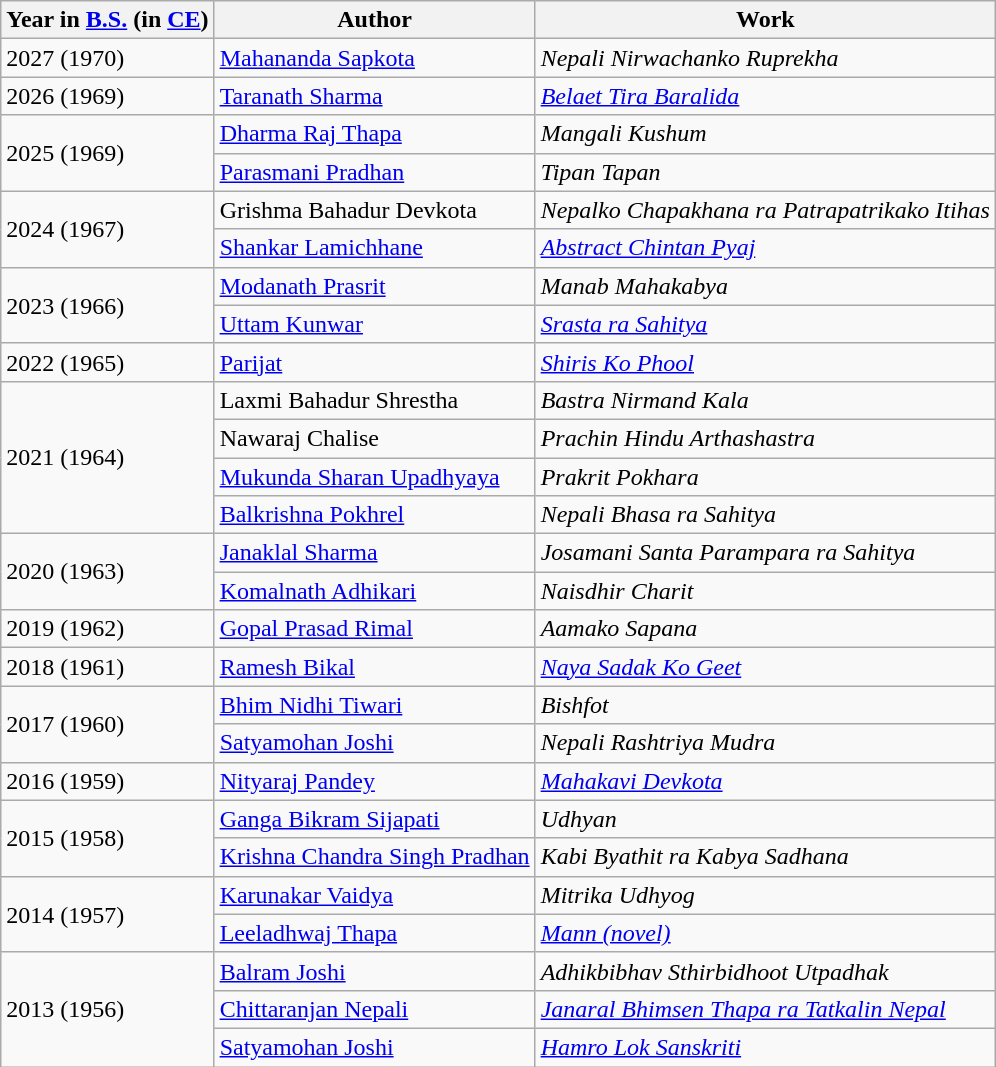<table class="wikitable sortable mw-collapsible">
<tr>
<th style="font-weight:bold;">Year in <a href='#'>B.S.</a> (in <a href='#'>CE</a>)</th>
<th style="font-weight:bold;">Author</th>
<th style="font-weight:bold;">Work</th>
</tr>
<tr>
<td>2027 (1970)</td>
<td><a href='#'>Mahananda Sapkota</a></td>
<td><em>Nepali Nirwachanko Ruprekha</em></td>
</tr>
<tr>
<td>2026 (1969)</td>
<td><a href='#'>Taranath Sharma</a></td>
<td><em><a href='#'>Belaet Tira Baralida</a></em></td>
</tr>
<tr>
<td rowspan="2">2025 (1969)</td>
<td><a href='#'>Dharma Raj Thapa</a></td>
<td><em>Mangali Kushum</em></td>
</tr>
<tr>
<td><a href='#'>Parasmani Pradhan</a></td>
<td><em>Tipan Tapan</em></td>
</tr>
<tr>
<td rowspan="2">2024 (1967)</td>
<td>Grishma Bahadur Devkota</td>
<td><em>Nepalko Chapakhana ra Patrapatrikako Itihas</em></td>
</tr>
<tr>
<td><a href='#'>Shankar Lamichhane</a></td>
<td><em><a href='#'>Abstract Chintan Pyaj</a></em></td>
</tr>
<tr>
<td rowspan="2">2023 (1966)</td>
<td><a href='#'>Modanath Prasrit</a></td>
<td><em>Manab Mahakabya</em></td>
</tr>
<tr>
<td><a href='#'>Uttam Kunwar</a></td>
<td><em><a href='#'>Srasta ra Sahitya</a></em></td>
</tr>
<tr>
<td>2022 (1965)</td>
<td><a href='#'>Parijat</a></td>
<td><em><a href='#'>Shiris Ko Phool</a></em></td>
</tr>
<tr>
<td rowspan="4">2021 (1964)</td>
<td>Laxmi Bahadur Shrestha</td>
<td><em>Bastra Nirmand Kala</em></td>
</tr>
<tr>
<td>Nawaraj Chalise</td>
<td><em>Prachin Hindu Arthashastra</em></td>
</tr>
<tr>
<td><a href='#'>Mukunda Sharan Upadhyaya</a></td>
<td><em>Prakrit Pokhara</em></td>
</tr>
<tr>
<td><a href='#'>Balkrishna Pokhrel</a></td>
<td><em>Nepali Bhasa ra Sahitya</em></td>
</tr>
<tr>
<td rowspan="2">2020 (1963)</td>
<td><a href='#'>Janaklal Sharma</a></td>
<td><em>Josamani Santa Parampara ra Sahitya</em></td>
</tr>
<tr>
<td><a href='#'>Komalnath Adhikari</a></td>
<td><em>Naisdhir Charit</em></td>
</tr>
<tr>
<td>2019 (1962)</td>
<td><a href='#'>Gopal Prasad Rimal</a></td>
<td><em>Aamako Sapana</em></td>
</tr>
<tr>
<td>2018 (1961)</td>
<td><a href='#'>Ramesh Bikal</a></td>
<td><em><a href='#'>Naya Sadak Ko Geet</a></em></td>
</tr>
<tr>
<td rowspan="2">2017 (1960)</td>
<td><a href='#'>Bhim Nidhi Tiwari</a></td>
<td><em>Bishfot</em></td>
</tr>
<tr>
<td><a href='#'>Satyamohan Joshi</a></td>
<td><em>Nepali Rashtriya Mudra</em></td>
</tr>
<tr>
<td>2016 (1959)</td>
<td><a href='#'>Nityaraj Pandey</a></td>
<td><em><a href='#'>Mahakavi Devkota</a></em></td>
</tr>
<tr>
<td rowspan="2">2015 (1958)</td>
<td><a href='#'>Ganga Bikram Sijapati</a></td>
<td><em>Udhyan</em></td>
</tr>
<tr>
<td><a href='#'>Krishna Chandra Singh Pradhan</a></td>
<td><em>Kabi Byathit ra Kabya Sadhana</em></td>
</tr>
<tr>
<td rowspan="2">2014 (1957)</td>
<td><a href='#'>Karunakar Vaidya</a></td>
<td><em>Mitrika Udhyog</em></td>
</tr>
<tr>
<td><a href='#'>Leeladhwaj Thapa</a></td>
<td><em><a href='#'>Mann (novel)</a></em></td>
</tr>
<tr>
<td rowspan="3">2013 (1956)</td>
<td><a href='#'>Balram Joshi</a></td>
<td><em>Adhikbibhav Sthirbidhoot Utpadhak</em></td>
</tr>
<tr>
<td><a href='#'>Chittaranjan Nepali</a></td>
<td><a href='#'><em>Janaral Bhimsen Thapa ra Tatkalin Nepal</em></a></td>
</tr>
<tr>
<td><a href='#'>Satyamohan Joshi</a></td>
<td><em><a href='#'>Hamro Lok Sanskriti</a></em></td>
</tr>
</table>
